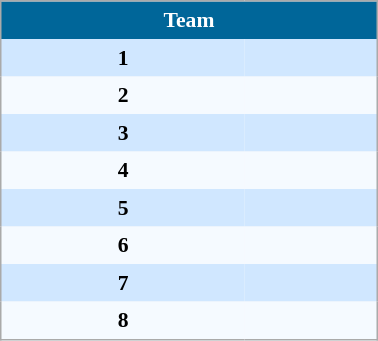<table align=center cellpadding="4" cellspacing="0" style="background: #f9f9f9; border: 1px #aaa solid; border-collapse: collapse; font-size: 90%;" width=20%>
<tr align=center bgcolor=#006699 style="color:white;">
<th width=100% colspan=2>Team</th>
</tr>
<tr align=center bgcolor=#D0E7FF>
<td><strong>1</strong> </td>
<td align=left></td>
</tr>
<tr align=center bgcolor=#F5FAFF>
<td><strong>2</strong> </td>
<td align=left></td>
</tr>
<tr align=center bgcolor=#D0E7FF>
<td><strong>3</strong> </td>
<td align=left></td>
</tr>
<tr align=center bgcolor=#F5FAFF>
<td><strong>4</strong> </td>
<td align=left></td>
</tr>
<tr align=center bgcolor=#D0E7FF>
<td><strong>5</strong> </td>
<td align=left></td>
</tr>
<tr align=center bgcolor=#F5FAFF>
<td><strong>6</strong> </td>
<td align=left></td>
</tr>
<tr align=center bgcolor=#D0E7FF>
<td><strong>7</strong> </td>
<td align=left></td>
</tr>
<tr align=center bgcolor=#F5FAFF>
<td><strong>8</strong> </td>
<td align=left></td>
</tr>
</table>
